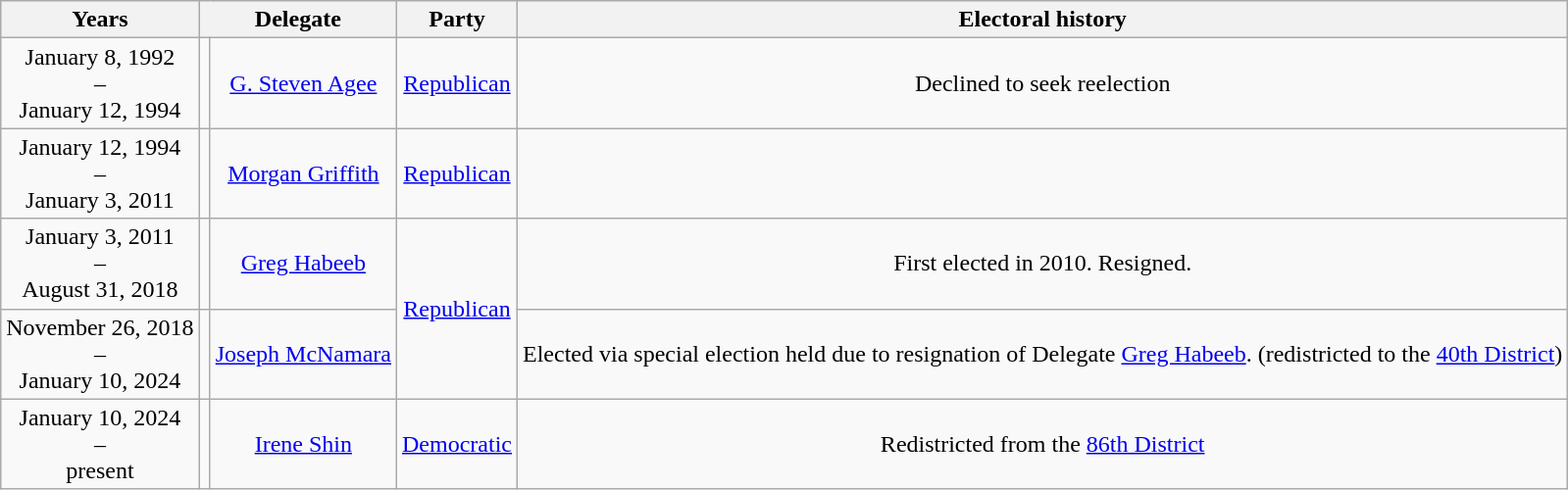<table class=wikitable style="text-align:center">
<tr valign=bottom>
<th>Years</th>
<th colspan=2>Delegate</th>
<th>Party</th>
<th>Electoral history</th>
</tr>
<tr>
<td nowrap><span>January 8, 1992</span><br>–<br><span>January 12, 1994</span></td>
<td></td>
<td><a href='#'>G. Steven Agee</a></td>
<td><a href='#'>Republican</a></td>
<td>Declined to seek reelection</td>
</tr>
<tr>
<td nowrap><span>January 12, 1994</span><br>–<br><span>January 3, 2011</span></td>
<td align=left></td>
<td><a href='#'>Morgan Griffith</a></td>
<td><a href='#'>Republican</a></td>
<td></td>
</tr>
<tr>
<td nowrap><span>January 3, 2011</span><br>–<br><span>August 31, 2018</span></td>
<td align=left></td>
<td><a href='#'>Greg Habeeb</a></td>
<td rowspan="2" ><a href='#'>Republican</a></td>
<td>First elected in 2010. Resigned.</td>
</tr>
<tr>
<td nowrap><span>November 26, 2018</span><br>–<br><span>January 10, 2024</span></td>
<td></td>
<td><a href='#'>Joseph McNamara</a></td>
<td>Elected via special election held due to resignation of Delegate <a href='#'>Greg Habeeb</a>. (redistricted to the <a href='#'>40th District</a>)</td>
</tr>
<tr>
<td nowrap><span>January 10, 2024</span><br>–<br><span>present</span></td>
<td></td>
<td><a href='#'>Irene Shin</a></td>
<td rowspan="2" ><a href='#'>Democratic</a></td>
<td>Redistricted from the <a href='#'>86th District</a></td>
</tr>
</table>
